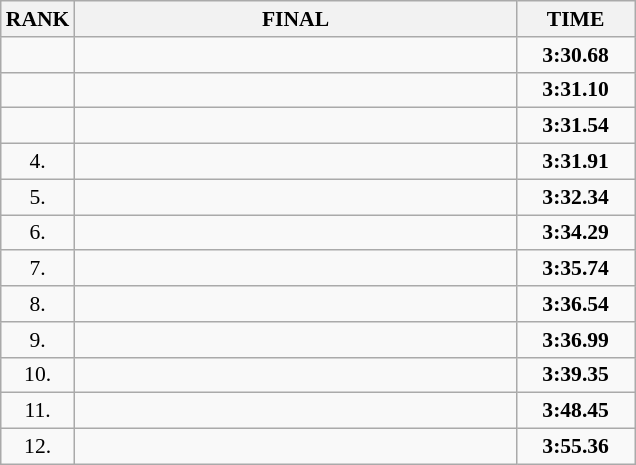<table class="wikitable" style="border-collapse: collapse; font-size: 90%;">
<tr>
<th>RANK</th>
<th style="width: 20em">FINAL</th>
<th style="width: 5em">TIME</th>
</tr>
<tr>
<td align="center"></td>
<td></td>
<td align="center"><strong>3:30.68</strong></td>
</tr>
<tr>
<td align="center"></td>
<td></td>
<td align="center"><strong>3:31.10</strong></td>
</tr>
<tr>
<td align="center"></td>
<td></td>
<td align="center"><strong>3:31.54</strong></td>
</tr>
<tr>
<td align="center">4.</td>
<td></td>
<td align="center"><strong>3:31.91</strong></td>
</tr>
<tr>
<td align="center">5.</td>
<td></td>
<td align="center"><strong>3:32.34</strong></td>
</tr>
<tr>
<td align="center">6.</td>
<td></td>
<td align="center"><strong>3:34.29</strong></td>
</tr>
<tr>
<td align="center">7.</td>
<td></td>
<td align="center"><strong>3:35.74</strong></td>
</tr>
<tr>
<td align="center">8.</td>
<td></td>
<td align="center"><strong>3:36.54</strong></td>
</tr>
<tr>
<td align="center">9.</td>
<td></td>
<td align="center"><strong>3:36.99</strong></td>
</tr>
<tr>
<td align="center">10.</td>
<td></td>
<td align="center"><strong>3:39.35</strong></td>
</tr>
<tr>
<td align="center">11.</td>
<td></td>
<td align="center"><strong>3:48.45</strong></td>
</tr>
<tr>
<td align="center">12.</td>
<td></td>
<td align="center"><strong>3:55.36</strong></td>
</tr>
</table>
